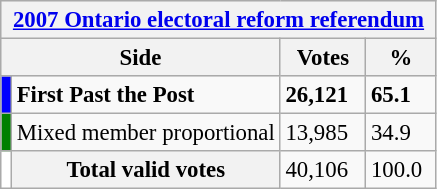<table class="wikitable" style="font-size: 95%; clear:both">
<tr style="background-color:#E9E9E9">
<th colspan=4><a href='#'>2007 Ontario electoral reform referendum</a></th>
</tr>
<tr style="background-color:#E9E9E9">
<th colspan=2 style="width: 130px">Side</th>
<th style="width: 50px">Votes</th>
<th style="width: 40px">%</th>
</tr>
<tr>
<td bgcolor="blue"></td>
<td><strong>First Past the Post</strong></td>
<td><strong>26,121</strong></td>
<td><strong>65.1</strong></td>
</tr>
<tr>
<td bgcolor="green"></td>
<td>Mixed member proportional</td>
<td>13,985</td>
<td>34.9</td>
</tr>
<tr>
<td bgcolor="white"></td>
<th>Total valid votes</th>
<td>40,106</td>
<td>100.0</td>
</tr>
</table>
